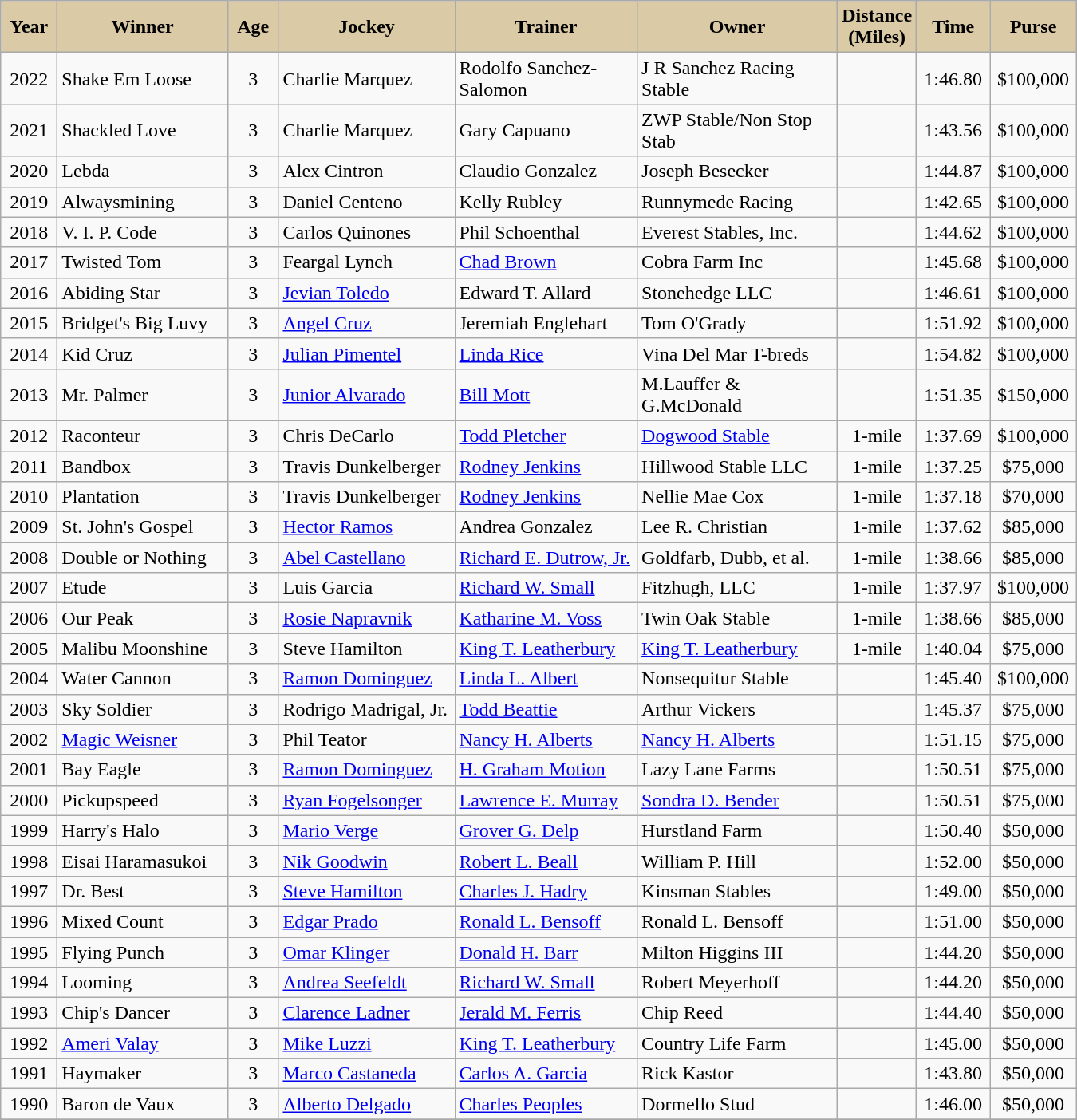<table class="wikitable sortable">
<tr>
<th style="background-color:#DACAA5; width:40px">Year<br></th>
<th style="background-color:#DACAA5; width:135px">Winner<br></th>
<th style="background-color:#DACAA5; width:35px">Age<br></th>
<th style="background-color:#DACAA5; width:140px">Jockey<br></th>
<th style="background-color:#DACAA5; width:145px">Trainer<br></th>
<th style="background-color:#DACAA5; width:160px">Owner<br></th>
<th style="background-color:#DACAA5; width:56px">Distance<br>  (Miles) <br></th>
<th style="background-color:#DACAA5; width:54px">Time<br></th>
<th style="background-color:#DACAA5; width:65px">Purse</th>
</tr>
<tr>
<td align=center>2022</td>
<td>Shake Em Loose</td>
<td align=center>3</td>
<td>Charlie   Marquez</td>
<td>Rodolfo   Sanchez-Salomon</td>
<td>J R Sanchez Racing Stable</td>
<td align=center></td>
<td align=center>1:46.80</td>
<td align=center>$100,000</td>
</tr>
<tr>
<td align=center>2021</td>
<td>Shackled Love</td>
<td align=center>3</td>
<td>Charlie Marquez</td>
<td>Gary Capuano</td>
<td>ZWP Stable/Non Stop Stab</td>
<td align=center></td>
<td align=center>1:43.56</td>
<td align=center>$100,000</td>
</tr>
<tr>
<td align=center>2020</td>
<td>Lebda</td>
<td align=center>3</td>
<td>Alex Cintron</td>
<td>Claudio Gonzalez</td>
<td>Joseph Besecker</td>
<td align=center></td>
<td align=center>1:44.87</td>
<td align=center>$100,000</td>
</tr>
<tr>
<td align=center>2019</td>
<td>Alwaysmining</td>
<td align=center>3</td>
<td>Daniel Centeno</td>
<td>Kelly Rubley</td>
<td>Runnymede Racing</td>
<td align=center></td>
<td align=center>1:42.65</td>
<td align=center>$100,000</td>
</tr>
<tr>
<td align=center>2018</td>
<td>V. I. P. Code</td>
<td align=center>3</td>
<td>Carlos Quinones</td>
<td>Phil Schoenthal</td>
<td>Everest Stables, Inc.</td>
<td align=center></td>
<td align=center>1:44.62</td>
<td align=center>$100,000</td>
</tr>
<tr>
<td align=center>2017</td>
<td>Twisted Tom</td>
<td align=center>3</td>
<td>Feargal Lynch</td>
<td><a href='#'>Chad Brown</a></td>
<td>Cobra Farm Inc</td>
<td align=center></td>
<td align=center>1:45.68</td>
<td align=center>$100,000</td>
</tr>
<tr>
<td align=center>2016</td>
<td>Abiding Star</td>
<td align=center>3</td>
<td><a href='#'>Jevian Toledo</a></td>
<td>Edward T. Allard</td>
<td>Stonehedge LLC</td>
<td align=center></td>
<td align=center>1:46.61</td>
<td align=center>$100,000</td>
</tr>
<tr>
<td align=center>2015</td>
<td>Bridget's Big Luvy</td>
<td align=center>3</td>
<td><a href='#'>Angel Cruz</a></td>
<td>Jeremiah Englehart</td>
<td>Tom O'Grady</td>
<td align=center></td>
<td align=center>1:51.92</td>
<td align=center>$100,000</td>
</tr>
<tr>
<td align=center>2014</td>
<td>Kid Cruz</td>
<td align=center>3</td>
<td><a href='#'>Julian Pimentel</a></td>
<td><a href='#'>Linda Rice</a></td>
<td>Vina Del Mar T-breds</td>
<td align=center></td>
<td align=center>1:54.82</td>
<td align=center>$100,000</td>
</tr>
<tr>
<td align=center>2013</td>
<td>Mr. Palmer</td>
<td align=center>3</td>
<td><a href='#'>Junior Alvarado</a></td>
<td><a href='#'>Bill Mott</a></td>
<td>M.Lauffer & G.McDonald</td>
<td align=center></td>
<td align=center>1:51.35</td>
<td align=center>$150,000</td>
</tr>
<tr>
<td align=center>2012</td>
<td>Raconteur</td>
<td align=center>3</td>
<td>Chris DeCarlo</td>
<td><a href='#'>Todd Pletcher</a></td>
<td><a href='#'>Dogwood Stable</a></td>
<td align=center>1-mile</td>
<td align=center>1:37.69</td>
<td align=center>$100,000</td>
</tr>
<tr>
<td align=center>2011</td>
<td>Bandbox</td>
<td align=center>3</td>
<td>Travis Dunkelberger</td>
<td><a href='#'>Rodney Jenkins</a></td>
<td>Hillwood Stable LLC</td>
<td align=center>1-mile</td>
<td align=center>1:37.25</td>
<td align=center>$75,000</td>
</tr>
<tr>
<td align=center>2010</td>
<td>Plantation</td>
<td align=center>3</td>
<td>Travis Dunkelberger</td>
<td><a href='#'>Rodney Jenkins</a></td>
<td>Nellie Mae Cox</td>
<td align=center>1-mile</td>
<td align=center>1:37.18</td>
<td align=center>$70,000</td>
</tr>
<tr>
<td align=center>2009</td>
<td>St. John's Gospel</td>
<td align=center>3</td>
<td><a href='#'>Hector Ramos</a></td>
<td>Andrea Gonzalez</td>
<td>Lee R. Christian</td>
<td align=center>1-mile</td>
<td align=center>1:37.62</td>
<td align=center>$85,000</td>
</tr>
<tr>
<td align=center>2008</td>
<td>Double or Nothing</td>
<td align=center>3</td>
<td><a href='#'>Abel Castellano</a></td>
<td><a href='#'>Richard E. Dutrow, Jr.</a></td>
<td>Goldfarb, Dubb, et al.</td>
<td align=center>1-mile</td>
<td align=center>1:38.66</td>
<td align=center>$85,000</td>
</tr>
<tr>
<td align=center>2007</td>
<td>Etude</td>
<td align=center>3</td>
<td>Luis Garcia</td>
<td><a href='#'>Richard W. Small</a></td>
<td>Fitzhugh, LLC</td>
<td align=center>1-mile</td>
<td align=center>1:37.97</td>
<td align=center>$100,000</td>
</tr>
<tr>
<td align=center>2006</td>
<td>Our Peak</td>
<td align=center>3</td>
<td><a href='#'>Rosie Napravnik</a></td>
<td><a href='#'>Katharine M. Voss</a></td>
<td>Twin Oak Stable</td>
<td align=center>1-mile</td>
<td align=center>1:38.66</td>
<td align=center>$85,000</td>
</tr>
<tr>
<td align=center>2005</td>
<td>Malibu Moonshine</td>
<td align=center>3</td>
<td>Steve Hamilton</td>
<td><a href='#'>King T. Leatherbury</a></td>
<td><a href='#'>King T. Leatherbury</a></td>
<td align=center>1-mile</td>
<td align=center>1:40.04</td>
<td align=center>$75,000</td>
</tr>
<tr>
<td align=center>2004</td>
<td>Water Cannon</td>
<td align=center>3</td>
<td><a href='#'>Ramon Dominguez</a></td>
<td><a href='#'>Linda L. Albert</a></td>
<td>Nonsequitur Stable</td>
<td align=center></td>
<td align=center>1:45.40</td>
<td align=center>$100,000</td>
</tr>
<tr>
<td align=center>2003</td>
<td>Sky Soldier</td>
<td align=center>3</td>
<td>Rodrigo Madrigal, Jr.</td>
<td><a href='#'>Todd Beattie</a></td>
<td>Arthur Vickers</td>
<td align=center></td>
<td align=center>1:45.37</td>
<td align=center>$75,000</td>
</tr>
<tr>
<td align=center>2002</td>
<td><a href='#'>Magic Weisner</a></td>
<td align=center>3</td>
<td>Phil Teator</td>
<td><a href='#'>Nancy H. Alberts</a></td>
<td><a href='#'>Nancy H. Alberts</a></td>
<td align=center></td>
<td align=center>1:51.15</td>
<td align=center>$75,000</td>
</tr>
<tr>
<td align=center>2001</td>
<td>Bay Eagle</td>
<td align=center>3</td>
<td><a href='#'>Ramon Dominguez</a></td>
<td><a href='#'>H. Graham Motion</a></td>
<td>Lazy Lane Farms</td>
<td align=center></td>
<td align=center>1:50.51</td>
<td align=center>$75,000</td>
</tr>
<tr>
<td align=center>2000</td>
<td>Pickupspeed</td>
<td align=center>3</td>
<td><a href='#'>Ryan Fogelsonger</a></td>
<td><a href='#'>Lawrence E. Murray</a></td>
<td><a href='#'>Sondra D. Bender</a></td>
<td align=center></td>
<td align=center>1:50.51</td>
<td align=center>$75,000</td>
</tr>
<tr>
<td align=center>1999</td>
<td>Harry's Halo</td>
<td align=center>3</td>
<td><a href='#'>Mario Verge</a></td>
<td><a href='#'>Grover G. Delp</a></td>
<td>Hurstland Farm</td>
<td align=center></td>
<td align=center>1:50.40</td>
<td align=center>$50,000</td>
</tr>
<tr>
<td align=center>1998</td>
<td>Eisai Haramasukoi</td>
<td align=center>3</td>
<td><a href='#'>Nik Goodwin</a></td>
<td><a href='#'>Robert L. Beall</a></td>
<td>William P. Hill</td>
<td align=center></td>
<td align=center>1:52.00</td>
<td align=center>$50,000</td>
</tr>
<tr>
<td align=center>1997</td>
<td>Dr. Best</td>
<td align=center>3</td>
<td><a href='#'>Steve Hamilton</a></td>
<td><a href='#'>Charles J. Hadry</a></td>
<td>Kinsman Stables</td>
<td align=center></td>
<td align=center>1:49.00</td>
<td align=center>$50,000</td>
</tr>
<tr>
<td align=center>1996</td>
<td>Mixed Count</td>
<td align=center>3</td>
<td><a href='#'>Edgar Prado</a></td>
<td><a href='#'>Ronald L. Bensoff</a></td>
<td>Ronald L. Bensoff</td>
<td align=center></td>
<td align=center>1:51.00</td>
<td align=center>$50,000</td>
</tr>
<tr>
<td align=center>1995</td>
<td>Flying Punch</td>
<td align=center>3</td>
<td><a href='#'>Omar Klinger</a></td>
<td><a href='#'>Donald H. Barr</a></td>
<td>Milton Higgins III</td>
<td align=center></td>
<td align=center>1:44.20</td>
<td align=center>$50,000</td>
</tr>
<tr>
<td align=center>1994</td>
<td>Looming</td>
<td align=center>3</td>
<td><a href='#'>Andrea Seefeldt</a></td>
<td><a href='#'>Richard W. Small</a></td>
<td>Robert Meyerhoff</td>
<td align=center></td>
<td align=center>1:44.20</td>
<td align=center>$50,000</td>
</tr>
<tr>
<td align=center>1993</td>
<td>Chip's Dancer</td>
<td align=center>3</td>
<td><a href='#'>Clarence Ladner</a></td>
<td><a href='#'>Jerald M. Ferris</a></td>
<td>Chip Reed</td>
<td align=center></td>
<td align=center>1:44.40</td>
<td align=center>$50,000</td>
</tr>
<tr>
<td align=center>1992</td>
<td><a href='#'>Ameri Valay</a></td>
<td align=center>3</td>
<td><a href='#'>Mike Luzzi</a></td>
<td><a href='#'>King T. Leatherbury</a></td>
<td>Country Life Farm</td>
<td align=center></td>
<td align=center>1:45.00</td>
<td align=center>$50,000</td>
</tr>
<tr>
<td align=center>1991</td>
<td>Haymaker</td>
<td align=center>3</td>
<td><a href='#'>Marco Castaneda</a></td>
<td><a href='#'>Carlos A. Garcia</a></td>
<td>Rick Kastor</td>
<td align=center></td>
<td align=center>1:43.80</td>
<td align=center>$50,000</td>
</tr>
<tr>
<td align=center>1990</td>
<td>Baron de Vaux</td>
<td align=center>3</td>
<td><a href='#'>Alberto Delgado</a></td>
<td><a href='#'>Charles Peoples</a></td>
<td>Dormello Stud</td>
<td align=center></td>
<td align=center>1:46.00</td>
<td align=center>$50,000</td>
</tr>
<tr>
</tr>
</table>
